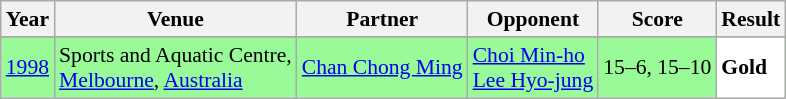<table class="sortable wikitable" style="font-size: 90%;">
<tr>
<th>Year</th>
<th>Venue</th>
<th>Partner</th>
<th>Opponent</th>
<th>Score</th>
<th>Result</th>
</tr>
<tr>
</tr>
<tr style="background:#98FB98">
<td align="center"><a href='#'>1998</a></td>
<td align="left">Sports and Aquatic Centre,<br><a href='#'>Melbourne</a>, <a href='#'>Australia</a></td>
<td align="left"> <a href='#'>Chan Chong Ming</a></td>
<td align="left"> <a href='#'>Choi Min-ho</a> <br>  <a href='#'>Lee Hyo-jung</a></td>
<td align="left">15–6, 15–10</td>
<td style="text-align:left; background:white"> <strong>Gold</strong></td>
</tr>
</table>
